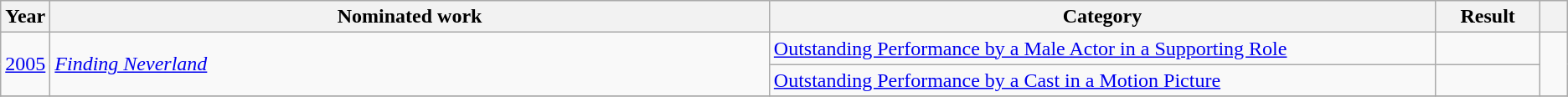<table class="wikitable">
<tr>
<th scope="col" style="width:1em;">Year</th>
<th scope="col" style="width:39em;">Nominated work</th>
<th scope="col" style="width:36em;">Category</th>
<th scope="col" style="width:5em;">Result</th>
<th scope="col" style="width:1em;"></th>
</tr>
<tr>
<td rowspan="2"><a href='#'>2005</a></td>
<td rowspan="2"><em><a href='#'>Finding Neverland</a></em></td>
<td><a href='#'>Outstanding Performance by a Male Actor in a Supporting Role</a></td>
<td></td>
<td rowspan="2" align="center"></td>
</tr>
<tr>
<td><a href='#'>Outstanding Performance by a Cast in a Motion Picture</a></td>
<td></td>
</tr>
<tr>
</tr>
</table>
